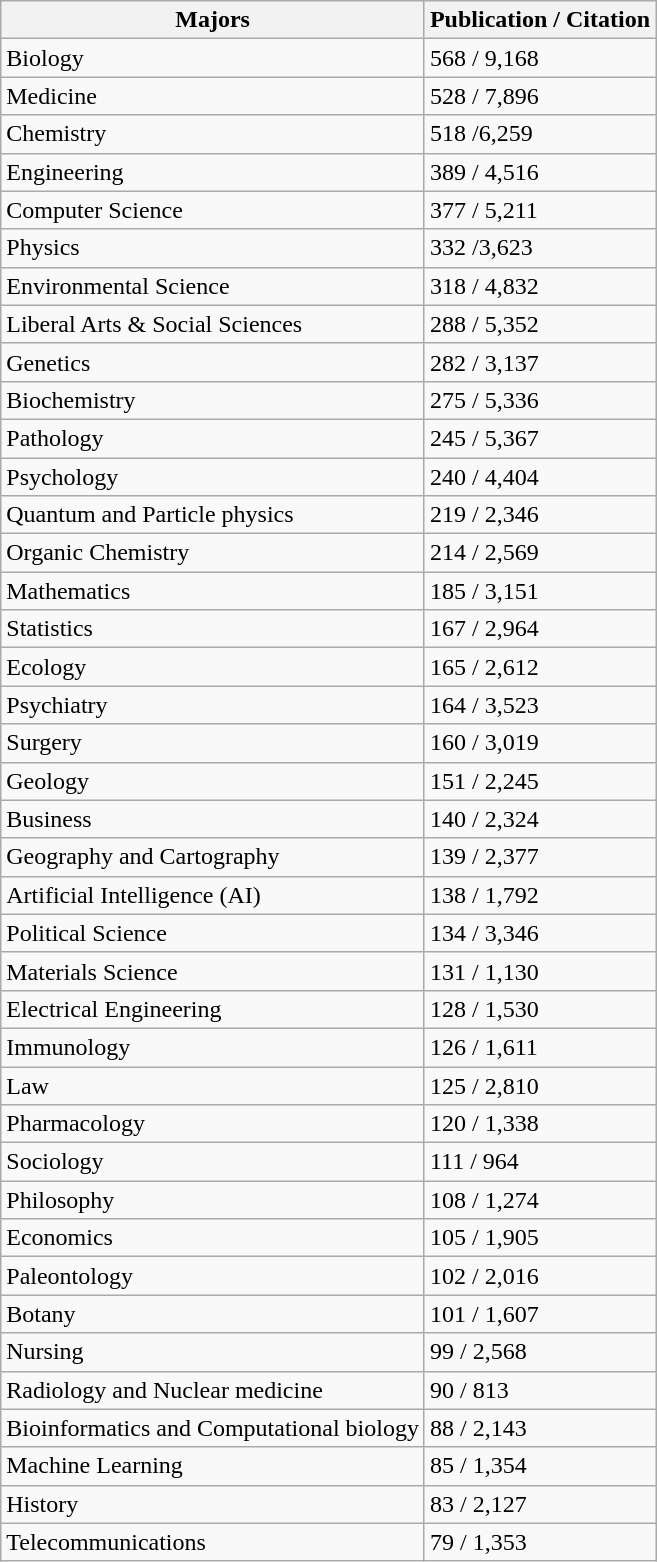<table class="wikitable">
<tr>
<th>Majors</th>
<th>Publication / Citation</th>
</tr>
<tr>
<td>Biology</td>
<td>568 / 9,168</td>
</tr>
<tr>
<td>Medicine</td>
<td>528 / 7,896</td>
</tr>
<tr>
<td>Chemistry</td>
<td>518 /6,259</td>
</tr>
<tr>
<td>Engineering</td>
<td>389 / 4,516</td>
</tr>
<tr>
<td>Computer Science</td>
<td>377 / 5,211</td>
</tr>
<tr>
<td>Physics</td>
<td>332 /3,623</td>
</tr>
<tr>
<td>Environmental Science</td>
<td>318 / 4,832</td>
</tr>
<tr>
<td>Liberal Arts & Social Sciences</td>
<td>288 / 5,352</td>
</tr>
<tr>
<td>Genetics</td>
<td>282 / 3,137</td>
</tr>
<tr>
<td>Biochemistry</td>
<td>275 / 5,336</td>
</tr>
<tr>
<td>Pathology</td>
<td>245 / 5,367</td>
</tr>
<tr>
<td>Psychology</td>
<td>240 / 4,404</td>
</tr>
<tr>
<td>Quantum and Particle physics</td>
<td>219 / 2,346</td>
</tr>
<tr>
<td>Organic Chemistry</td>
<td>214 / 2,569</td>
</tr>
<tr>
<td>Mathematics</td>
<td>185 / 3,151</td>
</tr>
<tr>
<td>Statistics</td>
<td>167 / 2,964</td>
</tr>
<tr>
<td>Ecology</td>
<td>165 / 2,612</td>
</tr>
<tr>
<td>Psychiatry</td>
<td>164 / 3,523</td>
</tr>
<tr>
<td>Surgery</td>
<td>160 / 3,019</td>
</tr>
<tr>
<td>Geology</td>
<td>151 / 2,245</td>
</tr>
<tr>
<td>Business</td>
<td>140 / 2,324</td>
</tr>
<tr>
<td>Geography and Cartography</td>
<td>139 / 2,377</td>
</tr>
<tr>
<td>Artificial Intelligence (AI)</td>
<td>138 / 1,792</td>
</tr>
<tr>
<td>Political Science</td>
<td>134 / 3,346</td>
</tr>
<tr>
<td>Materials Science</td>
<td>131 / 1,130</td>
</tr>
<tr>
<td>Electrical Engineering</td>
<td>128 / 1,530</td>
</tr>
<tr>
<td>Immunology</td>
<td>126 / 1,611</td>
</tr>
<tr>
<td>Law</td>
<td>125 / 2,810</td>
</tr>
<tr>
<td>Pharmacology</td>
<td>120 / 1,338</td>
</tr>
<tr>
<td>Sociology</td>
<td>111 / 964</td>
</tr>
<tr>
<td>Philosophy</td>
<td>108 / 1,274</td>
</tr>
<tr>
<td>Economics</td>
<td>105 / 1,905</td>
</tr>
<tr>
<td>Paleontology</td>
<td>102 / 2,016</td>
</tr>
<tr>
<td>Botany</td>
<td>101 / 1,607</td>
</tr>
<tr>
<td>Nursing</td>
<td>99 / 2,568</td>
</tr>
<tr>
<td>Radiology and Nuclear medicine</td>
<td>90 / 813</td>
</tr>
<tr>
<td>Bioinformatics and Computational biology</td>
<td>88 / 2,143</td>
</tr>
<tr>
<td>Machine Learning</td>
<td>85 / 1,354</td>
</tr>
<tr>
<td>History</td>
<td>83 / 2,127</td>
</tr>
<tr>
<td>Telecommunications</td>
<td>79 / 1,353</td>
</tr>
</table>
